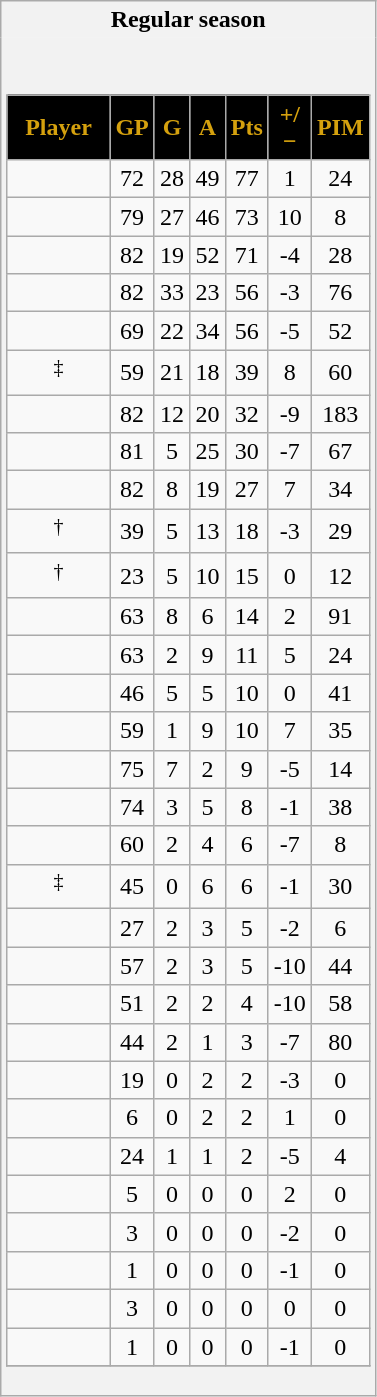<table class="wikitable" style="border: 1px solid #aaa;">
<tr>
<th style="border: 0;">Regular season</th>
</tr>
<tr>
<td style="background: #f2f2f2; border: 0; text-align: center;"><br><table class="wikitable sortable" width="100%">
<tr align=center>
<th style="background:black;color:#D5A10E;" width="40%">Player</th>
<th style="background:black;color:#D5A10E;" width="10%">GP</th>
<th style="background:black;color:#D5A10E;" width="10%">G</th>
<th style="background:black;color:#D5A10E;" width="10%">A</th>
<th style="background:black;color:#D5A10E;" width="10%">Pts</th>
<th style="background:black;color:#D5A10E;" width="10%">+/−</th>
<th style="background:black;color:#D5A10E;" width="10%">PIM</th>
</tr>
<tr align=center>
<td></td>
<td>72</td>
<td>28</td>
<td>49</td>
<td>77</td>
<td>1</td>
<td>24</td>
</tr>
<tr align=center>
<td></td>
<td>79</td>
<td>27</td>
<td>46</td>
<td>73</td>
<td>10</td>
<td>8</td>
</tr>
<tr align=center>
<td></td>
<td>82</td>
<td>19</td>
<td>52</td>
<td>71</td>
<td>-4</td>
<td>28</td>
</tr>
<tr align=center>
<td></td>
<td>82</td>
<td>33</td>
<td>23</td>
<td>56</td>
<td>-3</td>
<td>76</td>
</tr>
<tr align=center>
<td></td>
<td>69</td>
<td>22</td>
<td>34</td>
<td>56</td>
<td>-5</td>
<td>52</td>
</tr>
<tr align=center>
<td><sup>‡</sup></td>
<td>59</td>
<td>21</td>
<td>18</td>
<td>39</td>
<td>8</td>
<td>60</td>
</tr>
<tr align=center>
<td></td>
<td>82</td>
<td>12</td>
<td>20</td>
<td>32</td>
<td>-9</td>
<td>183</td>
</tr>
<tr align=center>
<td></td>
<td>81</td>
<td>5</td>
<td>25</td>
<td>30</td>
<td>-7</td>
<td>67</td>
</tr>
<tr align=center>
<td></td>
<td>82</td>
<td>8</td>
<td>19</td>
<td>27</td>
<td>7</td>
<td>34</td>
</tr>
<tr align=center>
<td><sup>†</sup></td>
<td>39</td>
<td>5</td>
<td>13</td>
<td>18</td>
<td>-3</td>
<td>29</td>
</tr>
<tr align=center>
<td><sup>†</sup></td>
<td>23</td>
<td>5</td>
<td>10</td>
<td>15</td>
<td>0</td>
<td>12</td>
</tr>
<tr align=center>
<td></td>
<td>63</td>
<td>8</td>
<td>6</td>
<td>14</td>
<td>2</td>
<td>91</td>
</tr>
<tr align=center>
<td></td>
<td>63</td>
<td>2</td>
<td>9</td>
<td>11</td>
<td>5</td>
<td>24</td>
</tr>
<tr align=center>
<td></td>
<td>46</td>
<td>5</td>
<td>5</td>
<td>10</td>
<td>0</td>
<td>41</td>
</tr>
<tr align=center>
<td></td>
<td>59</td>
<td>1</td>
<td>9</td>
<td>10</td>
<td>7</td>
<td>35</td>
</tr>
<tr align=center>
<td></td>
<td>75</td>
<td>7</td>
<td>2</td>
<td>9</td>
<td>-5</td>
<td>14</td>
</tr>
<tr align=center>
<td></td>
<td>74</td>
<td>3</td>
<td>5</td>
<td>8</td>
<td>-1</td>
<td>38</td>
</tr>
<tr align=center>
<td></td>
<td>60</td>
<td>2</td>
<td>4</td>
<td>6</td>
<td>-7</td>
<td>8</td>
</tr>
<tr align=center>
<td><sup>‡</sup></td>
<td>45</td>
<td>0</td>
<td>6</td>
<td>6</td>
<td>-1</td>
<td>30</td>
</tr>
<tr align=center>
<td></td>
<td>27</td>
<td>2</td>
<td>3</td>
<td>5</td>
<td>-2</td>
<td>6</td>
</tr>
<tr align=center>
<td></td>
<td>57</td>
<td>2</td>
<td>3</td>
<td>5</td>
<td>-10</td>
<td>44</td>
</tr>
<tr align=center>
<td></td>
<td>51</td>
<td>2</td>
<td>2</td>
<td>4</td>
<td>-10</td>
<td>58</td>
</tr>
<tr align=center>
<td></td>
<td>44</td>
<td>2</td>
<td>1</td>
<td>3</td>
<td>-7</td>
<td>80</td>
</tr>
<tr align=center>
<td></td>
<td>19</td>
<td>0</td>
<td>2</td>
<td>2</td>
<td>-3</td>
<td>0</td>
</tr>
<tr align=center>
<td></td>
<td>6</td>
<td>0</td>
<td>2</td>
<td>2</td>
<td>1</td>
<td>0</td>
</tr>
<tr align=center>
<td></td>
<td>24</td>
<td>1</td>
<td>1</td>
<td>2</td>
<td>-5</td>
<td>4</td>
</tr>
<tr align=center>
<td></td>
<td>5</td>
<td>0</td>
<td>0</td>
<td>0</td>
<td>2</td>
<td>0</td>
</tr>
<tr align=center>
<td></td>
<td>3</td>
<td>0</td>
<td>0</td>
<td>0</td>
<td>-2</td>
<td>0</td>
</tr>
<tr align=center>
<td></td>
<td>1</td>
<td>0</td>
<td>0</td>
<td>0</td>
<td>-1</td>
<td>0</td>
</tr>
<tr align=center>
<td></td>
<td>3</td>
<td>0</td>
<td>0</td>
<td>0</td>
<td>0</td>
<td>0</td>
</tr>
<tr align=center>
<td></td>
<td>1</td>
<td>0</td>
<td>0</td>
<td>0</td>
<td>-1</td>
<td>0</td>
</tr>
<tr>
</tr>
</table>
</td>
</tr>
</table>
